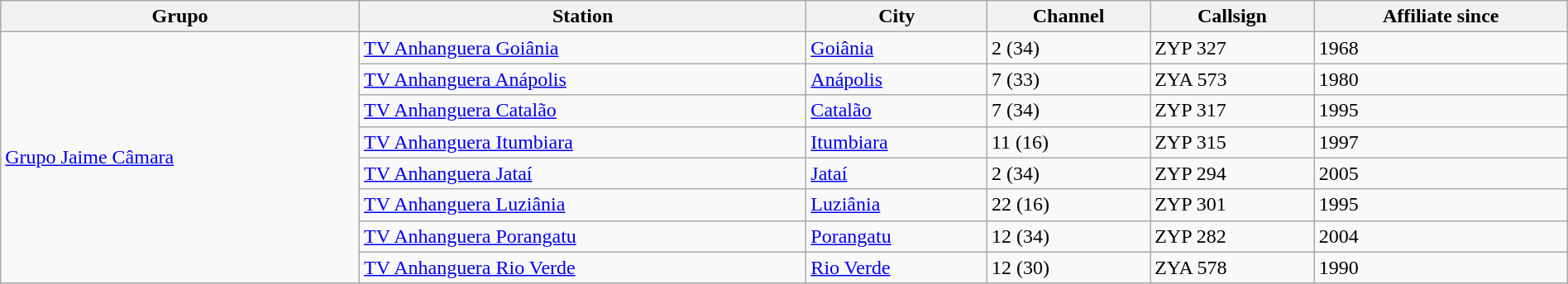<table class = "wikitable" style = "width: 100%">
<tr>
<th>Grupo</th>
<th>Station</th>
<th>City</th>
<th>Channel</th>
<th>Callsign</th>
<th>Affiliate since</th>
</tr>
<tr>
<td rowspan="8"><a href='#'>Grupo Jaime Câmara</a></td>
<td><a href='#'>TV Anhanguera Goiânia</a></td>
<td><a href='#'>Goiânia</a></td>
<td>2 (34)</td>
<td>ZYP 327</td>
<td>1968</td>
</tr>
<tr>
<td><a href='#'>TV Anhanguera Anápolis</a></td>
<td><a href='#'>Anápolis</a></td>
<td>7 (33)</td>
<td>ZYA 573</td>
<td>1980</td>
</tr>
<tr>
<td><a href='#'>TV Anhanguera Catalão</a></td>
<td><a href='#'>Catalão</a></td>
<td>7 (34)</td>
<td>ZYP 317</td>
<td>1995</td>
</tr>
<tr>
<td><a href='#'>TV Anhanguera Itumbiara</a></td>
<td><a href='#'>Itumbiara</a></td>
<td>11 (16)</td>
<td>ZYP 315</td>
<td>1997</td>
</tr>
<tr>
<td><a href='#'>TV Anhanguera Jataí</a></td>
<td><a href='#'>Jataí</a></td>
<td>2 (34)</td>
<td>ZYP 294</td>
<td>2005</td>
</tr>
<tr>
<td><a href='#'>TV Anhanguera Luziânia</a></td>
<td><a href='#'>Luziânia</a></td>
<td>22 (16)</td>
<td>ZYP 301</td>
<td>1995</td>
</tr>
<tr>
<td><a href='#'>TV Anhanguera Porangatu</a></td>
<td><a href='#'>Porangatu</a></td>
<td>12 (34)</td>
<td>ZYP 282</td>
<td>2004</td>
</tr>
<tr>
<td><a href='#'>TV Anhanguera Rio Verde</a></td>
<td><a href='#'>Rio Verde</a></td>
<td>12 (30)</td>
<td>ZYA 578</td>
<td>1990</td>
</tr>
</table>
